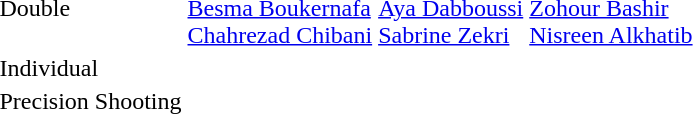<table>
<tr>
<td>Double</td>
<td><br><a href='#'>Besma Boukernafa</a><br><a href='#'>Chahrezad Chibani</a></td>
<td><br><a href='#'>Aya Dabboussi</a><br><a href='#'>Sabrine Zekri</a></td>
<td><br><a href='#'>Zohour Bashir</a><br><a href='#'>Nisreen Alkhatib</a></td>
</tr>
<tr>
<td>Individual</td>
<td></td>
<td></td>
<td></td>
</tr>
<tr>
<td>Precision Shooting</td>
<td></td>
<td></td>
<td></td>
</tr>
</table>
